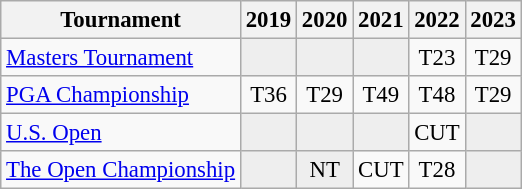<table class="wikitable" style="font-size:95%;text-align:center;">
<tr>
<th>Tournament</th>
<th>2019</th>
<th>2020</th>
<th>2021</th>
<th>2022</th>
<th>2023</th>
</tr>
<tr>
<td align=left><a href='#'>Masters Tournament</a></td>
<td style="background:#eeeeee;"></td>
<td style="background:#eeeeee;"></td>
<td style="background:#eeeeee;"></td>
<td>T23</td>
<td>T29</td>
</tr>
<tr>
<td align=left><a href='#'>PGA Championship</a></td>
<td>T36</td>
<td>T29</td>
<td>T49</td>
<td>T48</td>
<td>T29</td>
</tr>
<tr>
<td align=left><a href='#'>U.S. Open</a></td>
<td style="background:#eeeeee;"></td>
<td style="background:#eeeeee;"></td>
<td style="background:#eeeeee;"></td>
<td>CUT</td>
<td style="background:#eeeeee;"></td>
</tr>
<tr>
<td align=left><a href='#'>The Open Championship</a></td>
<td style="background:#eeeeee;"></td>
<td style="background:#eeeeee;">NT</td>
<td>CUT</td>
<td>T28</td>
<td style="background:#eeeeee;"></td>
</tr>
</table>
